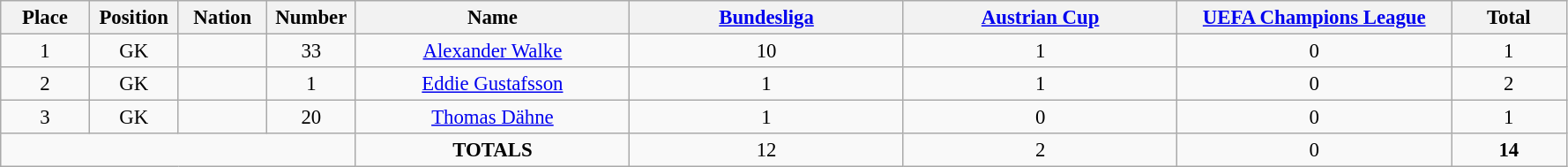<table class="wikitable" style="font-size: 95%; text-align: center;">
<tr>
<th width=60>Place</th>
<th width=60>Position</th>
<th width=60>Nation</th>
<th width=60>Number</th>
<th width=200>Name</th>
<th width=200><a href='#'>Bundesliga</a></th>
<th width=200><a href='#'>Austrian Cup</a></th>
<th width=200><a href='#'>UEFA Champions League</a></th>
<th width=80><strong>Total</strong></th>
</tr>
<tr>
<td>1</td>
<td>GK</td>
<td></td>
<td>33</td>
<td><a href='#'>Alexander Walke</a></td>
<td>10</td>
<td>1</td>
<td>0</td>
<td>1</td>
</tr>
<tr>
<td>2</td>
<td>GK</td>
<td></td>
<td>1</td>
<td><a href='#'>Eddie Gustafsson</a></td>
<td>1</td>
<td>1</td>
<td>0</td>
<td>2</td>
</tr>
<tr>
<td>3</td>
<td>GK</td>
<td></td>
<td>20</td>
<td><a href='#'>Thomas Dähne</a></td>
<td>1</td>
<td>0</td>
<td>0</td>
<td>1</td>
</tr>
<tr>
<td colspan="4"></td>
<td><strong>TOTALS</strong></td>
<td>12</td>
<td>2</td>
<td>0</td>
<td><strong>14</strong></td>
</tr>
</table>
